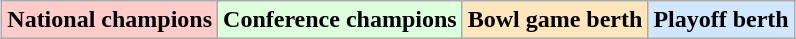<table class="wikitable" style="margin:1em auto;">
<tr>
<td bgcolor="#FFCCCC"><strong>National champions</strong></td>
<td bgcolor="#ddffdd"><strong>Conference champions</strong></td>
<td bgcolor="#ffe6bd"><strong>Bowl game berth</strong></td>
<td bgcolor="#d0e7ff"><strong>Playoff berth</strong></td>
</tr>
</table>
